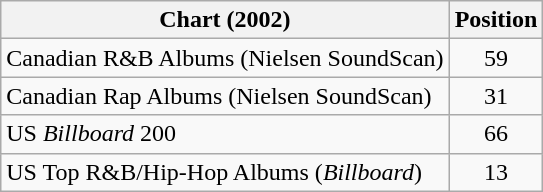<table class="wikitable sortable">
<tr>
<th scope="col">Chart (2002)</th>
<th scope="col">Position</th>
</tr>
<tr>
<td>Canadian R&B Albums (Nielsen SoundScan)</td>
<td style="text-align:center;">59</td>
</tr>
<tr>
<td>Canadian Rap Albums (Nielsen SoundScan)</td>
<td style="text-align:center;">31</td>
</tr>
<tr>
<td>US <em>Billboard</em> 200</td>
<td style="text-align:center;">66</td>
</tr>
<tr>
<td>US Top R&B/Hip-Hop Albums (<em>Billboard</em>)</td>
<td style="text-align:center;">13</td>
</tr>
</table>
